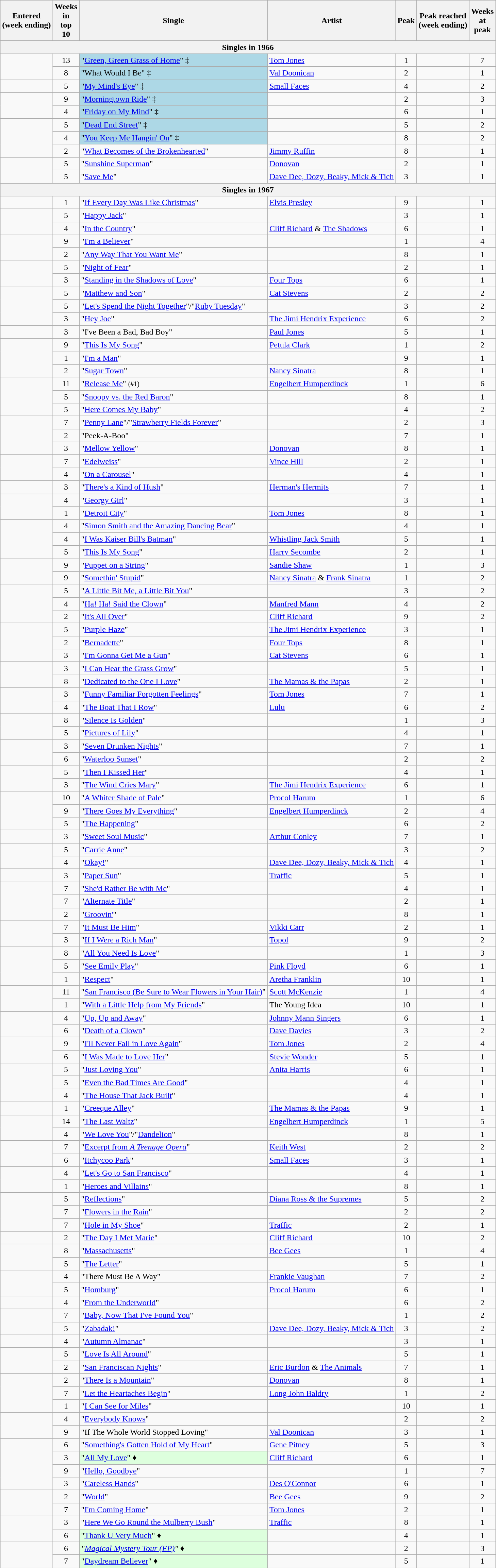<table class="wikitable sortable" style="text-align:center">
<tr>
<th>Entered<br>(week ending)</th>
<th>Weeks<br>in<br>top<br>10</th>
<th>Single</th>
<th>Artist</th>
<th>Peak</th>
<th>Peak reached<br>(week ending)</th>
<th>Weeks<br>at<br>peak</th>
</tr>
<tr>
<th colspan="7">Singles in 1966</th>
</tr>
<tr>
<td rowspan="2"></td>
<td>13</td>
<td align="left" bgcolor=lightblue>"<a href='#'>Green, Green Grass of Home</a>" ‡</td>
<td align="left"><a href='#'>Tom Jones</a></td>
<td>1</td>
<td></td>
<td>7</td>
</tr>
<tr>
<td>8</td>
<td align="left" bgcolor=lightblue>"What Would I Be" ‡</td>
<td align="left"><a href='#'>Val Doonican</a></td>
<td>2</td>
<td></td>
<td>1</td>
</tr>
<tr>
<td></td>
<td>5</td>
<td align="left" bgcolor=lightblue>"<a href='#'>My Mind's Eye</a>" ‡ </td>
<td align="left"><a href='#'>Small Faces</a></td>
<td>4</td>
<td></td>
<td>2</td>
</tr>
<tr>
<td rowspan="2"></td>
<td>9</td>
<td align="left" bgcolor=lightblue>"<a href='#'>Morningtown Ride</a>" ‡</td>
<td align="left"></td>
<td>2</td>
<td></td>
<td>3</td>
</tr>
<tr>
<td>4</td>
<td align="left" bgcolor=lightblue>"<a href='#'>Friday on My Mind</a>" ‡</td>
<td align="left"></td>
<td>6</td>
<td></td>
<td>1</td>
</tr>
<tr>
<td rowspan="3"></td>
<td>5</td>
<td align="left" bgcolor=lightblue>"<a href='#'>Dead End Street</a>" ‡</td>
<td align="left"></td>
<td>5</td>
<td></td>
<td>2</td>
</tr>
<tr>
<td>4</td>
<td align="left" bgcolor=lightblue>"<a href='#'>You Keep Me Hangin' On</a>" ‡</td>
<td align="left"> </td>
<td>8</td>
<td></td>
<td>2</td>
</tr>
<tr>
<td>2</td>
<td align="left">"<a href='#'>What Becomes of the Brokenhearted</a>" </td>
<td align="left"><a href='#'>Jimmy Ruffin</a></td>
<td>8</td>
<td></td>
<td>1</td>
</tr>
<tr>
<td rowspan="2"></td>
<td>5</td>
<td align="left">"<a href='#'>Sunshine Superman</a>"</td>
<td align="left"><a href='#'>Donovan</a></td>
<td>2</td>
<td></td>
<td>1</td>
</tr>
<tr>
<td>5</td>
<td align="left">"<a href='#'>Save Me</a>"</td>
<td align="left"><a href='#'>Dave Dee, Dozy, Beaky, Mick & Tich</a></td>
<td>3</td>
<td></td>
<td>1</td>
</tr>
<tr>
<th colspan="7">Singles in 1967</th>
</tr>
<tr>
<td></td>
<td>1</td>
<td align="left">"<a href='#'>If Every Day Was Like Christmas</a>"</td>
<td align="left"><a href='#'>Elvis Presley</a></td>
<td>9</td>
<td></td>
<td>1</td>
</tr>
<tr>
<td rowspan="2"></td>
<td>5</td>
<td align="left">"<a href='#'>Happy Jack</a>"</td>
<td align="left"></td>
<td>3</td>
<td></td>
<td>1</td>
</tr>
<tr>
<td>4</td>
<td align="left">"<a href='#'>In the Country</a>"</td>
<td align="left"><a href='#'>Cliff Richard</a> & <a href='#'>The Shadows</a></td>
<td>6</td>
<td></td>
<td>1</td>
</tr>
<tr>
<td rowspan="2"></td>
<td>9</td>
<td align="left">"<a href='#'>I'm a Believer</a>"</td>
<td align="left"></td>
<td>1</td>
<td></td>
<td>4</td>
</tr>
<tr>
<td>2</td>
<td align="left">"<a href='#'>Any Way That You Want Me</a>"</td>
<td align="left"></td>
<td>8</td>
<td></td>
<td>1</td>
</tr>
<tr>
<td rowspan="2"></td>
<td>5</td>
<td align="left">"<a href='#'>Night of Fear</a>"</td>
<td align="left"></td>
<td>2</td>
<td></td>
<td>1</td>
</tr>
<tr>
<td>3</td>
<td align="left">"<a href='#'>Standing in the Shadows of Love</a>"</td>
<td align="left"><a href='#'>Four Tops</a></td>
<td>6</td>
<td></td>
<td>1</td>
</tr>
<tr>
<td rowspan="3"></td>
<td>5</td>
<td align="left">"<a href='#'>Matthew and Son</a>"</td>
<td align="left"><a href='#'>Cat Stevens</a></td>
<td>2</td>
<td></td>
<td>2</td>
</tr>
<tr>
<td>5</td>
<td align="left">"<a href='#'>Let's Spend the Night Together</a>"/"<a href='#'>Ruby Tuesday</a>"</td>
<td align="left"></td>
<td>3</td>
<td></td>
<td>2</td>
</tr>
<tr>
<td>3</td>
<td align="left">"<a href='#'>Hey Joe</a>"</td>
<td align="left"><a href='#'>The Jimi Hendrix Experience</a></td>
<td>6</td>
<td></td>
<td>2</td>
</tr>
<tr>
<td></td>
<td>3</td>
<td align="left">"I've Been a Bad, Bad Boy"</td>
<td align="left"><a href='#'>Paul Jones</a></td>
<td>5</td>
<td></td>
<td>1</td>
</tr>
<tr>
<td rowspan="3"></td>
<td>9</td>
<td align="left">"<a href='#'>This Is My Song</a>"</td>
<td align="left"><a href='#'>Petula Clark</a></td>
<td>1</td>
<td></td>
<td>2</td>
</tr>
<tr>
<td>1</td>
<td align="left">"<a href='#'>I'm a Man</a>"</td>
<td align="left"></td>
<td>9</td>
<td></td>
<td>1</td>
</tr>
<tr>
<td>2</td>
<td align="left">"<a href='#'>Sugar Town</a>"</td>
<td align="left"><a href='#'>Nancy Sinatra</a></td>
<td>8</td>
<td></td>
<td>1</td>
</tr>
<tr>
<td rowspan="3"></td>
<td>11</td>
<td align="left">"<a href='#'>Release Me</a>" <small>(#1)</small></td>
<td align="left"><a href='#'>Engelbert Humperdinck</a></td>
<td>1</td>
<td></td>
<td>6</td>
</tr>
<tr>
<td>5</td>
<td align="left">"<a href='#'>Snoopy vs. the Red Baron</a>"</td>
<td align="left"></td>
<td>8</td>
<td></td>
<td>1</td>
</tr>
<tr>
<td>5</td>
<td align="left">"<a href='#'>Here Comes My Baby</a>"</td>
<td align="left"></td>
<td>4</td>
<td></td>
<td>2</td>
</tr>
<tr>
<td rowspan="3"></td>
<td>7</td>
<td align="left">"<a href='#'>Penny Lane</a>"/"<a href='#'>Strawberry Fields Forever</a>"</td>
<td align="left"></td>
<td>2</td>
<td></td>
<td>3</td>
</tr>
<tr>
<td>2</td>
<td align="left">"Peek-A-Boo"</td>
<td align="left"></td>
<td>7</td>
<td></td>
<td>1</td>
</tr>
<tr>
<td>3</td>
<td align="left">"<a href='#'>Mellow Yellow</a>"</td>
<td align="left"><a href='#'>Donovan</a></td>
<td>8</td>
<td></td>
<td>1</td>
</tr>
<tr>
<td rowspan="2"></td>
<td>7</td>
<td align="left">"<a href='#'>Edelweiss</a>"</td>
<td align="left"><a href='#'>Vince Hill</a></td>
<td>2</td>
<td></td>
<td>1</td>
</tr>
<tr>
<td>4</td>
<td align="left">"<a href='#'>On a Carousel</a>"</td>
<td align="left"></td>
<td>4</td>
<td></td>
<td>1</td>
</tr>
<tr>
<td></td>
<td>3</td>
<td align="left">"<a href='#'>There's a Kind of Hush</a>"</td>
<td align="left"><a href='#'>Herman's Hermits</a></td>
<td>7</td>
<td></td>
<td>1</td>
</tr>
<tr>
<td rowspan="2"></td>
<td>4</td>
<td align="left">"<a href='#'>Georgy Girl</a>"</td>
<td align="left"></td>
<td>3</td>
<td></td>
<td>1</td>
</tr>
<tr>
<td>1</td>
<td align="left">"<a href='#'>Detroit City</a>"</td>
<td align="left"><a href='#'>Tom Jones</a></td>
<td>8</td>
<td></td>
<td>1</td>
</tr>
<tr>
<td rowspan="3"></td>
<td>4</td>
<td align="left">"<a href='#'>Simon Smith and the Amazing Dancing Bear</a>"</td>
<td align="left"></td>
<td>4</td>
<td></td>
<td>1</td>
</tr>
<tr>
<td>4</td>
<td align="left">"<a href='#'>I Was Kaiser Bill's Batman</a>"</td>
<td align="left"><a href='#'>Whistling Jack Smith</a></td>
<td>5</td>
<td></td>
<td>1</td>
</tr>
<tr>
<td>5</td>
<td align="left">"<a href='#'>This Is My Song</a>"</td>
<td align="left"><a href='#'>Harry Secombe</a></td>
<td>2</td>
<td></td>
<td>1</td>
</tr>
<tr>
<td rowspan="2"></td>
<td>9</td>
<td align="left">"<a href='#'>Puppet on a String</a>" </td>
<td align="left"><a href='#'>Sandie Shaw</a></td>
<td>1</td>
<td></td>
<td>3</td>
</tr>
<tr>
<td>9</td>
<td align="left">"<a href='#'>Somethin' Stupid</a>"</td>
<td align="left"><a href='#'>Nancy Sinatra</a> & <a href='#'>Frank Sinatra</a></td>
<td>1</td>
<td></td>
<td>2</td>
</tr>
<tr>
<td rowspan="3"></td>
<td>5</td>
<td align="left">"<a href='#'>A Little Bit Me, a Little Bit You</a>"</td>
<td align="left"></td>
<td>3</td>
<td></td>
<td>2</td>
</tr>
<tr>
<td>4</td>
<td align="left">"<a href='#'>Ha! Ha! Said the Clown</a>"</td>
<td align="left"><a href='#'>Manfred Mann</a></td>
<td>4</td>
<td></td>
<td>2</td>
</tr>
<tr>
<td>2</td>
<td align="left">"<a href='#'>It's All Over</a>"</td>
<td align="left"><a href='#'>Cliff Richard</a></td>
<td>9</td>
<td></td>
<td>2</td>
</tr>
<tr>
<td rowspan="3"></td>
<td>5</td>
<td align="left">"<a href='#'>Purple Haze</a>"</td>
<td align="left"><a href='#'>The Jimi Hendrix Experience</a></td>
<td>3</td>
<td></td>
<td>1</td>
</tr>
<tr>
<td>2</td>
<td align="left">"<a href='#'>Bernadette</a>"</td>
<td align="left"><a href='#'>Four Tops</a></td>
<td>8</td>
<td></td>
<td>1</td>
</tr>
<tr>
<td>3</td>
<td align="left">"<a href='#'>I'm Gonna Get Me a Gun</a>"</td>
<td align="left"><a href='#'>Cat Stevens</a></td>
<td>6</td>
<td></td>
<td>1</td>
</tr>
<tr>
<td rowspan="2"></td>
<td>3</td>
<td align="left">"<a href='#'>I Can Hear the Grass Grow</a>"</td>
<td align="left"></td>
<td>5</td>
<td></td>
<td>1</td>
</tr>
<tr>
<td>8</td>
<td align="left">"<a href='#'>Dedicated to the One I Love</a>"</td>
<td align="left"><a href='#'>The Mamas & the Papas</a></td>
<td>2</td>
<td></td>
<td>1</td>
</tr>
<tr>
<td rowspan="2"></td>
<td>3</td>
<td align="left">"<a href='#'>Funny Familiar Forgotten Feelings</a>"</td>
<td align="left"><a href='#'>Tom Jones</a></td>
<td>7</td>
<td></td>
<td>1</td>
</tr>
<tr>
<td>4</td>
<td align="left">"<a href='#'>The Boat That I Row</a>"</td>
<td align="left"><a href='#'>Lulu</a></td>
<td>6</td>
<td></td>
<td>2</td>
</tr>
<tr>
<td rowspan="2"></td>
<td>8</td>
<td align="left">"<a href='#'>Silence Is Golden</a>"</td>
<td align="left"></td>
<td>1</td>
<td></td>
<td>3</td>
</tr>
<tr>
<td>5</td>
<td align="left">"<a href='#'>Pictures of Lily</a>"</td>
<td align="left"></td>
<td>4</td>
<td></td>
<td>1</td>
</tr>
<tr>
<td rowspan="2"></td>
<td>3</td>
<td align="left">"<a href='#'>Seven Drunken Nights</a>"</td>
<td align="left"></td>
<td>7</td>
<td></td>
<td>1</td>
</tr>
<tr>
<td>6</td>
<td align="left">"<a href='#'>Waterloo Sunset</a>"</td>
<td align="left"></td>
<td>2</td>
<td></td>
<td>2</td>
</tr>
<tr>
<td rowspan="2"></td>
<td>5</td>
<td align="left">"<a href='#'>Then I Kissed Her</a>"</td>
<td align="left"></td>
<td>4</td>
<td></td>
<td>1</td>
</tr>
<tr>
<td>3</td>
<td align="left">"<a href='#'>The Wind Cries Mary</a>"</td>
<td align="left"><a href='#'>The Jimi Hendrix Experience</a></td>
<td>6</td>
<td></td>
<td>1</td>
</tr>
<tr>
<td rowspan="3"></td>
<td>10</td>
<td align="left">"<a href='#'>A Whiter Shade of Pale</a>"</td>
<td align="left"><a href='#'>Procol Harum</a></td>
<td>1</td>
<td></td>
<td>6</td>
</tr>
<tr>
<td>9</td>
<td align="left">"<a href='#'>There Goes My Everything</a>"</td>
<td align="left"><a href='#'>Engelbert Humperdinck</a></td>
<td>2</td>
<td></td>
<td>4</td>
</tr>
<tr>
<td>5</td>
<td align="left">"<a href='#'>The Happening</a>"</td>
<td align="left"> </td>
<td>6</td>
<td></td>
<td>2</td>
</tr>
<tr>
<td></td>
<td>3</td>
<td align="left">"<a href='#'>Sweet Soul Music</a>"</td>
<td align="left"><a href='#'>Arthur Conley</a></td>
<td>7</td>
<td></td>
<td>1</td>
</tr>
<tr>
<td rowspan="2"></td>
<td>5</td>
<td align="left">"<a href='#'>Carrie Anne</a>"</td>
<td align="left"></td>
<td>3</td>
<td></td>
<td>2</td>
</tr>
<tr>
<td>4</td>
<td align="left">"<a href='#'>Okay!</a>"</td>
<td align="left"><a href='#'>Dave Dee, Dozy, Beaky, Mick & Tich</a></td>
<td>4</td>
<td></td>
<td>1</td>
</tr>
<tr>
<td></td>
<td>3</td>
<td align="left">"<a href='#'>Paper Sun</a>"</td>
<td align="left"><a href='#'>Traffic</a></td>
<td>5</td>
<td></td>
<td>1</td>
</tr>
<tr>
<td rowspan="3"></td>
<td>7</td>
<td align="left">"<a href='#'>She'd Rather Be with Me</a>"</td>
<td align="left"></td>
<td>4</td>
<td></td>
<td>1</td>
</tr>
<tr>
<td>7</td>
<td align="left">"<a href='#'>Alternate Title</a>" </td>
<td align="left"></td>
<td>2</td>
<td></td>
<td>1</td>
</tr>
<tr>
<td>2</td>
<td align="left">"<a href='#'>Groovin'</a>"</td>
<td align="left"></td>
<td>8</td>
<td></td>
<td>1</td>
</tr>
<tr>
<td rowspan="2"></td>
<td>7</td>
<td align="left">"<a href='#'>It Must Be Him</a>"</td>
<td align="left"><a href='#'>Vikki Carr</a></td>
<td>2</td>
<td></td>
<td>1</td>
</tr>
<tr>
<td>3</td>
<td align="left">"<a href='#'>If I Were a Rich Man</a>"</td>
<td align="left"><a href='#'>Topol</a></td>
<td>9</td>
<td></td>
<td>2</td>
</tr>
<tr>
<td rowspan="3"></td>
<td>8</td>
<td align="left">"<a href='#'>All You Need Is Love</a>" </td>
<td align="left"></td>
<td>1</td>
<td></td>
<td>3</td>
</tr>
<tr>
<td>5</td>
<td align="left">"<a href='#'>See Emily Play</a>"</td>
<td align="left"><a href='#'>Pink Floyd</a></td>
<td>6</td>
<td></td>
<td>1</td>
</tr>
<tr>
<td>1</td>
<td align="left">"<a href='#'>Respect</a>"</td>
<td align="left"><a href='#'>Aretha Franklin</a></td>
<td>10</td>
<td></td>
<td>1</td>
</tr>
<tr>
<td rowspan="2"></td>
<td>11</td>
<td align="left">"<a href='#'>San Francisco (Be Sure to Wear Flowers in Your Hair)</a>"</td>
<td align="left"><a href='#'>Scott McKenzie</a></td>
<td>1</td>
<td></td>
<td>4</td>
</tr>
<tr>
<td>1</td>
<td align="left">"<a href='#'>With a Little Help from My Friends</a>"</td>
<td align="left">The Young Idea</td>
<td>10</td>
<td></td>
<td>1</td>
</tr>
<tr>
<td rowspan="2"></td>
<td>4</td>
<td align="left">"<a href='#'>Up, Up and Away</a>" </td>
<td align="left"><a href='#'>Johnny Mann Singers</a></td>
<td>6</td>
<td></td>
<td>1</td>
</tr>
<tr>
<td>6</td>
<td align="left">"<a href='#'>Death of a Clown</a>"</td>
<td align="left"><a href='#'>Dave Davies</a></td>
<td>3</td>
<td></td>
<td>2</td>
</tr>
<tr>
<td rowspan="2"></td>
<td>9</td>
<td align="left">"<a href='#'>I'll Never Fall in Love Again</a>"</td>
<td align="left"><a href='#'>Tom Jones</a></td>
<td>2</td>
<td></td>
<td>4</td>
</tr>
<tr>
<td>6</td>
<td align="left">"<a href='#'>I Was Made to Love Her</a>"</td>
<td align="left"><a href='#'>Stevie Wonder</a></td>
<td>5</td>
<td></td>
<td>1</td>
</tr>
<tr>
<td rowspan="3"></td>
<td>5</td>
<td align="left">"<a href='#'>Just Loving You</a>"</td>
<td align="left"><a href='#'>Anita Harris</a></td>
<td>6</td>
<td></td>
<td>1</td>
</tr>
<tr>
<td>5</td>
<td align="left">"<a href='#'>Even the Bad Times Are Good</a>"</td>
<td align="left"></td>
<td>4</td>
<td></td>
<td>1</td>
</tr>
<tr>
<td>4</td>
<td align="left">"<a href='#'>The House That Jack Built</a>"</td>
<td align="left"></td>
<td>4</td>
<td></td>
<td>1</td>
</tr>
<tr>
<td></td>
<td>1</td>
<td align="left">"<a href='#'>Creeque Alley</a>"</td>
<td align="left"><a href='#'>The Mamas & the Papas</a></td>
<td>9</td>
<td></td>
<td>1</td>
</tr>
<tr>
<td rowspan="2"></td>
<td>14</td>
<td align="left">"<a href='#'>The Last Waltz</a>"</td>
<td align="left"><a href='#'>Engelbert Humperdinck</a></td>
<td>1</td>
<td></td>
<td>5</td>
</tr>
<tr>
<td>4</td>
<td align="left">"<a href='#'>We Love You</a>"/"<a href='#'>Dandelion</a>"</td>
<td align="left"></td>
<td>8</td>
<td></td>
<td>1</td>
</tr>
<tr>
<td rowspan="2"></td>
<td>7</td>
<td align="left">"<a href='#'>Excerpt from <em>A Teenage Opera</em></a>"</td>
<td align="left"><a href='#'>Keith West</a></td>
<td>2</td>
<td></td>
<td>2</td>
</tr>
<tr>
<td>6</td>
<td align="left">"<a href='#'>Itchycoo Park</a>"</td>
<td align="left"><a href='#'>Small Faces</a></td>
<td>3</td>
<td></td>
<td>1</td>
</tr>
<tr>
<td rowspan="2"></td>
<td>4</td>
<td align="left">"<a href='#'>Let's Go to San Francisco</a>"</td>
<td align="left"></td>
<td>4</td>
<td></td>
<td>1</td>
</tr>
<tr>
<td>1</td>
<td align="left">"<a href='#'>Heroes and Villains</a>"</td>
<td align="left"></td>
<td>8</td>
<td></td>
<td>1</td>
</tr>
<tr>
<td rowspan="3"></td>
<td>5</td>
<td align="left">"<a href='#'>Reflections</a>"</td>
<td align="left"><a href='#'>Diana Ross & the Supremes</a> </td>
<td>5</td>
<td></td>
<td>2</td>
</tr>
<tr>
<td>7</td>
<td align="left">"<a href='#'>Flowers in the Rain</a>"</td>
<td align="left"></td>
<td>2</td>
<td></td>
<td>2</td>
</tr>
<tr>
<td>7</td>
<td align="left">"<a href='#'>Hole in My Shoe</a>"</td>
<td align="left"><a href='#'>Traffic</a></td>
<td>2</td>
<td></td>
<td>1</td>
</tr>
<tr>
<td></td>
<td>2</td>
<td align="left">"<a href='#'>The Day I Met Marie</a>"</td>
<td align="left"><a href='#'>Cliff Richard</a></td>
<td>10</td>
<td></td>
<td>2</td>
</tr>
<tr>
<td rowspan="2"></td>
<td>8</td>
<td align="left">"<a href='#'>Massachusetts</a>"</td>
<td align="left"><a href='#'>Bee Gees</a></td>
<td>1</td>
<td></td>
<td>4</td>
</tr>
<tr>
<td>5</td>
<td align="left">"<a href='#'>The Letter</a>"</td>
<td align="left"></td>
<td>5</td>
<td></td>
<td>1</td>
</tr>
<tr>
<td rowspan="2"></td>
<td>4</td>
<td align="left">"There Must Be A Way" </td>
<td align="left"><a href='#'>Frankie Vaughan</a></td>
<td>7</td>
<td></td>
<td>2</td>
</tr>
<tr>
<td>5</td>
<td align="left">"<a href='#'>Homburg</a>"</td>
<td align="left"><a href='#'>Procol Harum</a></td>
<td>6</td>
<td></td>
<td>1</td>
</tr>
<tr>
<td></td>
<td>4</td>
<td align="left">"<a href='#'>From the Underworld</a>"</td>
<td align="left"></td>
<td>6</td>
<td></td>
<td>2</td>
</tr>
<tr>
<td rowspan="2"></td>
<td>7</td>
<td align="left">"<a href='#'>Baby, Now That I've Found You</a>"</td>
<td align="left"></td>
<td>1</td>
<td></td>
<td>2</td>
</tr>
<tr>
<td>5</td>
<td align="left">"<a href='#'>Zabadak!</a>"</td>
<td align="left"><a href='#'>Dave Dee, Dozy, Beaky, Mick & Tich</a></td>
<td>3</td>
<td></td>
<td>2</td>
</tr>
<tr>
<td></td>
<td>4</td>
<td align="left">"<a href='#'>Autumn Almanac</a>"</td>
<td align="left"></td>
<td>3</td>
<td></td>
<td>1</td>
</tr>
<tr>
<td rowspan="2"></td>
<td>5</td>
<td align="left">"<a href='#'>Love Is All Around</a>"</td>
<td align="left"></td>
<td>5</td>
<td></td>
<td>1</td>
</tr>
<tr>
<td>2</td>
<td align="left">"<a href='#'>San Franciscan Nights</a>"</td>
<td align="left"><a href='#'>Eric Burdon</a> & <a href='#'>The Animals</a></td>
<td>7</td>
<td></td>
<td>1</td>
</tr>
<tr>
<td rowspan="3"></td>
<td>2</td>
<td align="left">"<a href='#'>There Is a Mountain</a>"</td>
<td align="left"><a href='#'>Donovan</a></td>
<td>8</td>
<td></td>
<td>1</td>
</tr>
<tr>
<td>7</td>
<td align="left">"<a href='#'>Let the Heartaches Begin</a>"</td>
<td align="left"><a href='#'>Long John Baldry</a></td>
<td>1</td>
<td></td>
<td>2</td>
</tr>
<tr>
<td>1</td>
<td align="left">"<a href='#'>I Can See for Miles</a>"</td>
<td align="left"></td>
<td>10</td>
<td></td>
<td>1</td>
</tr>
<tr>
<td rowspan="2"></td>
<td>4</td>
<td align="left">"<a href='#'>Everybody Knows</a>"</td>
<td align="left"></td>
<td>2</td>
<td></td>
<td>2</td>
</tr>
<tr>
<td>9</td>
<td align="left">"If The Whole World Stopped Loving"</td>
<td align="left"><a href='#'>Val Doonican</a></td>
<td>3</td>
<td></td>
<td>1</td>
</tr>
<tr>
<td rowspan="4"></td>
<td>6</td>
<td align="left">"<a href='#'>Something's Gotten Hold of My Heart</a>"</td>
<td align="left"><a href='#'>Gene Pitney</a></td>
<td>5</td>
<td></td>
<td>3</td>
</tr>
<tr>
<td>3</td>
<td align="left" bgcolor=#DDFFDD>"<a href='#'>All My Love</a>" ♦ </td>
<td align="left"><a href='#'>Cliff Richard</a></td>
<td>6</td>
<td></td>
<td>1</td>
</tr>
<tr>
<td>9</td>
<td align="left">"<a href='#'>Hello, Goodbye</a>"</td>
<td align="left"></td>
<td>1</td>
<td></td>
<td>7</td>
</tr>
<tr>
<td>3</td>
<td align="left">"<a href='#'>Careless Hands</a>"</td>
<td align="left"><a href='#'>Des O'Connor</a></td>
<td>6</td>
<td></td>
<td>1</td>
</tr>
<tr>
<td rowspan="2"></td>
<td>2</td>
<td align="left">"<a href='#'>World</a>"</td>
<td align="left"><a href='#'>Bee Gees</a></td>
<td>9</td>
<td></td>
<td>2</td>
</tr>
<tr>
<td>7</td>
<td align="left">"<a href='#'>I'm Coming Home</a>"</td>
<td align="left"><a href='#'>Tom Jones</a></td>
<td>2</td>
<td></td>
<td>1</td>
</tr>
<tr>
<td rowspan="2"></td>
<td>3</td>
<td align="left">"<a href='#'>Here We Go Round the Mulberry Bush</a>" </td>
<td align="left"><a href='#'>Traffic</a></td>
<td>8</td>
<td></td>
<td>1</td>
</tr>
<tr>
<td>6</td>
<td align="left" bgcolor=#DDFFDD>"<a href='#'>Thank U Very Much</a>" ♦</td>
<td align="left"></td>
<td>4</td>
<td></td>
<td>1</td>
</tr>
<tr>
<td rowspan="2"></td>
<td>6</td>
<td align="left" bgcolor=#DDFFDD><em>"<a href='#'>Magical Mystery Tour (EP)</a>"</em> ♦</td>
<td align="left"></td>
<td>2</td>
<td></td>
<td>3</td>
</tr>
<tr>
<td>7</td>
<td align="left" bgcolor=#DDFFDD>"<a href='#'>Daydream Believer</a>" ♦</td>
<td align="left"></td>
<td>5</td>
<td></td>
<td>1</td>
</tr>
<tr>
</tr>
</table>
